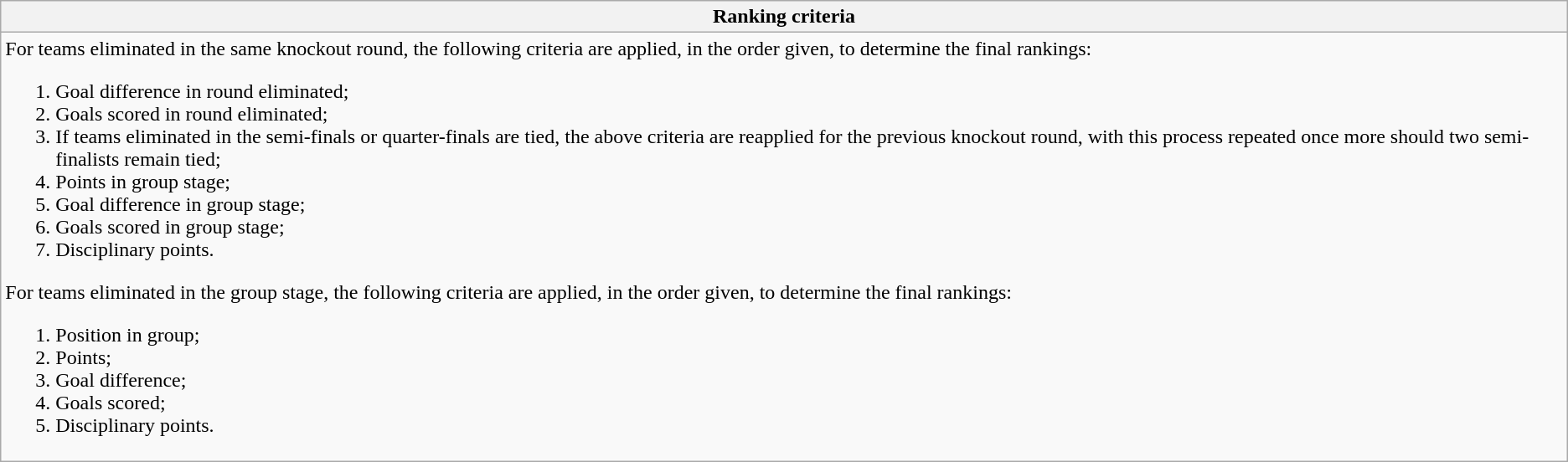<table class="wikitable collapsible collapsed">
<tr>
<th>Ranking criteria</th>
</tr>
<tr>
<td>For teams eliminated in the same knockout round, the following criteria are applied, in the order given, to determine the final rankings:<br><ol><li>Goal difference in round eliminated;</li><li>Goals scored in round eliminated;</li><li>If teams eliminated in the semi-finals or quarter-finals are tied, the above criteria are reapplied for the previous knockout round, with this process repeated once more should two semi-finalists remain tied;</li><li>Points in group stage;</li><li>Goal difference in group stage;</li><li>Goals scored in group stage;</li><li>Disciplinary points.</li></ol>For teams eliminated in the group stage, the following criteria are applied, in the order given, to determine the final rankings:<ol><li>Position in group;</li><li>Points;</li><li>Goal difference;</li><li>Goals scored;</li><li>Disciplinary points.</li></ol></td>
</tr>
</table>
